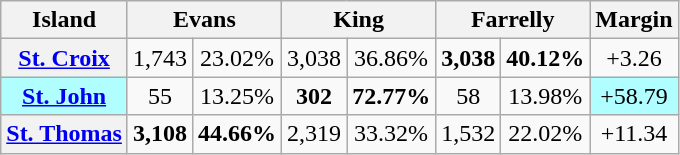<table class=wikitable>
<tr>
<th>Island</th>
<th colspan=2>Evans</th>
<th colspan=2>King</th>
<th colspan=2>Farrelly</th>
<th>Margin</th>
</tr>
<tr align=center>
<th><a href='#'>St. Croix</a></th>
<td>1,743</td>
<td>23.02%</td>
<td>3,038</td>
<td>36.86%</td>
<td><strong>3,038</strong></td>
<td><strong>40.12%</strong></td>
<td>+3.26</td>
</tr>
<tr align=center>
<th style="background-color:#b0feff"><a href='#'>St. John</a></th>
<td>55</td>
<td>13.25%</td>
<td><strong>302</strong></td>
<td><strong>72.77%</strong></td>
<td>58</td>
<td>13.98%</td>
<td style="background-color:#b0feff">+58.79</td>
</tr>
<tr align=center>
<th><a href='#'>St. Thomas</a></th>
<td><strong>3,108</strong></td>
<td><strong>44.66%</strong></td>
<td>2,319</td>
<td>33.32%</td>
<td>1,532</td>
<td>22.02%</td>
<td>+11.34</td>
</tr>
</table>
